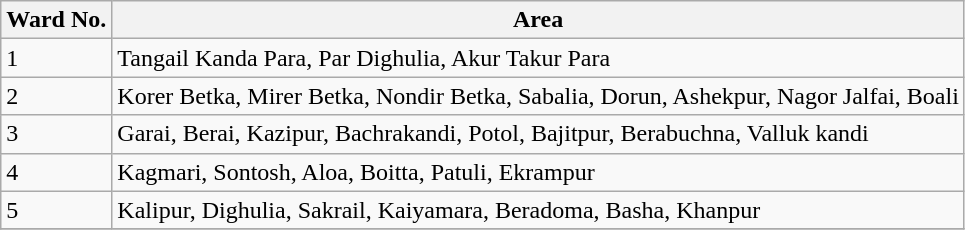<table class="wikitable">
<tr>
<th>Ward No.</th>
<th>Area</th>
</tr>
<tr>
<td>1</td>
<td>Tangail Kanda Para, Par Dighulia, Akur Takur Para</td>
</tr>
<tr>
<td>2</td>
<td>Korer Betka, Mirer Betka, Nondir Betka, Sabalia, Dorun, Ashekpur, Nagor Jalfai, Boali</td>
</tr>
<tr>
<td>3</td>
<td>Garai, Berai, Kazipur, Bachrakandi, Potol, Bajitpur, Berabuchna, Valluk kandi</td>
</tr>
<tr>
<td>4</td>
<td>Kagmari, Sontosh, Aloa, Boitta, Patuli, Ekrampur</td>
</tr>
<tr>
<td>5</td>
<td>Kalipur, Dighulia, Sakrail, Kaiyamara, Beradoma, Basha, Khanpur</td>
</tr>
<tr>
</tr>
</table>
